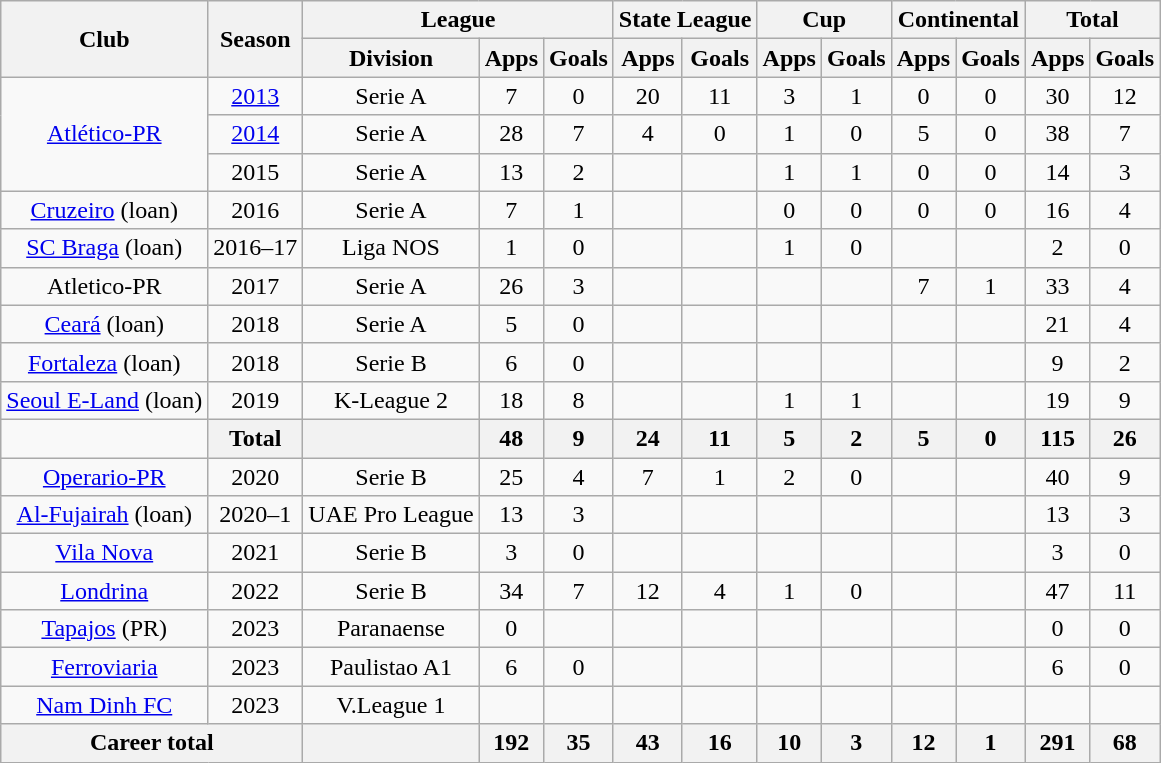<table class="wikitable" style="text-align: center">
<tr>
<th rowspan="2">Club</th>
<th rowspan="2">Season</th>
<th colspan="3">League</th>
<th colspan="2">State League</th>
<th colspan="2">Cup</th>
<th colspan="2">Continental</th>
<th colspan="2">Total</th>
</tr>
<tr>
<th>Division</th>
<th>Apps</th>
<th>Goals</th>
<th>Apps</th>
<th>Goals</th>
<th>Apps</th>
<th>Goals</th>
<th>Apps</th>
<th>Goals</th>
<th>Apps</th>
<th>Goals</th>
</tr>
<tr>
<td rowspan="3"><a href='#'>Atlético-PR</a></td>
<td><a href='#'>2013</a></td>
<td>Serie A</td>
<td>7</td>
<td>0</td>
<td>20</td>
<td>11</td>
<td>3</td>
<td>1</td>
<td>0</td>
<td>0</td>
<td>30</td>
<td>12</td>
</tr>
<tr>
<td><a href='#'>2014</a></td>
<td>Serie A</td>
<td>28</td>
<td>7</td>
<td>4</td>
<td>0</td>
<td>1</td>
<td>0</td>
<td>5</td>
<td>0</td>
<td>38</td>
<td>7</td>
</tr>
<tr>
<td>2015</td>
<td>Serie A</td>
<td>13</td>
<td>2</td>
<td></td>
<td></td>
<td>1</td>
<td>1</td>
<td>0</td>
<td>0</td>
<td>14</td>
<td>3</td>
</tr>
<tr>
<td><a href='#'>Cruzeiro</a> (loan)</td>
<td>2016</td>
<td>Serie A</td>
<td>7</td>
<td>1</td>
<td></td>
<td></td>
<td>0</td>
<td>0</td>
<td>0</td>
<td>0</td>
<td>16</td>
<td>4</td>
</tr>
<tr>
<td><a href='#'>SC Braga</a> (loan)</td>
<td>2016–17</td>
<td>Liga NOS</td>
<td>1</td>
<td>0</td>
<td></td>
<td></td>
<td>1</td>
<td>0</td>
<td></td>
<td></td>
<td>2</td>
<td>0</td>
</tr>
<tr>
<td>Atletico-PR</td>
<td>2017</td>
<td>Serie A</td>
<td>26</td>
<td>3</td>
<td></td>
<td></td>
<td></td>
<td></td>
<td>7</td>
<td>1</td>
<td>33</td>
<td>4</td>
</tr>
<tr>
<td><a href='#'>Ceará</a> (loan)</td>
<td>2018</td>
<td>Serie A</td>
<td>5</td>
<td>0</td>
<td></td>
<td></td>
<td></td>
<td></td>
<td></td>
<td></td>
<td>21</td>
<td>4</td>
</tr>
<tr>
<td><a href='#'>Fortaleza</a> (loan)</td>
<td>2018</td>
<td>Serie B</td>
<td>6</td>
<td>0</td>
<td></td>
<td></td>
<td></td>
<td></td>
<td></td>
<td></td>
<td>9</td>
<td>2</td>
</tr>
<tr>
<td><a href='#'>Seoul E-Land</a> (loan)</td>
<td>2019</td>
<td>K-League 2</td>
<td>18</td>
<td>8</td>
<td></td>
<td></td>
<td>1</td>
<td>1</td>
<td></td>
<td></td>
<td>19</td>
<td>9</td>
</tr>
<tr>
<td></td>
<th>Total</th>
<th></th>
<th>48</th>
<th>9</th>
<th>24</th>
<th>11</th>
<th>5</th>
<th>2</th>
<th>5</th>
<th>0</th>
<th>115</th>
<th>26</th>
</tr>
<tr>
<td><a href='#'>Operario-PR</a></td>
<td>2020</td>
<td>Serie B</td>
<td>25</td>
<td>4</td>
<td>7</td>
<td>1</td>
<td>2</td>
<td>0</td>
<td></td>
<td></td>
<td>40</td>
<td>9</td>
</tr>
<tr>
<td><a href='#'>Al-Fujairah</a> (loan)</td>
<td>2020–1</td>
<td>UAE Pro League</td>
<td>13</td>
<td>3</td>
<td></td>
<td></td>
<td></td>
<td></td>
<td></td>
<td></td>
<td>13</td>
<td>3</td>
</tr>
<tr>
<td><a href='#'>Vila Nova</a></td>
<td>2021</td>
<td>Serie B</td>
<td>3</td>
<td>0</td>
<td></td>
<td></td>
<td></td>
<td></td>
<td></td>
<td></td>
<td>3</td>
<td>0</td>
</tr>
<tr>
<td><a href='#'>Londrina</a></td>
<td>2022</td>
<td>Serie B</td>
<td>34</td>
<td>7</td>
<td>12</td>
<td>4</td>
<td>1</td>
<td>0</td>
<td></td>
<td></td>
<td>47</td>
<td>11</td>
</tr>
<tr>
<td><a href='#'>Tapajos</a> (PR)</td>
<td>2023</td>
<td>Paranaense</td>
<td>0</td>
<td></td>
<td></td>
<td></td>
<td></td>
<td></td>
<td></td>
<td></td>
<td>0</td>
<td>0</td>
</tr>
<tr>
<td><a href='#'>Ferroviaria</a></td>
<td>2023</td>
<td>Paulistao A1</td>
<td>6</td>
<td>0</td>
<td></td>
<td></td>
<td></td>
<td></td>
<td></td>
<td></td>
<td>6</td>
<td>0</td>
</tr>
<tr>
<td><a href='#'>Nam Dinh FC</a></td>
<td>2023</td>
<td>V.League 1</td>
<td></td>
<td></td>
<td></td>
<td></td>
<td></td>
<td></td>
<td></td>
<td></td>
<td></td>
<td></td>
</tr>
<tr>
<th colspan="2">Career total</th>
<th></th>
<th>192</th>
<th>35</th>
<th>43</th>
<th>16</th>
<th>10</th>
<th>3</th>
<th>12</th>
<th>1</th>
<th>291</th>
<th>68</th>
</tr>
</table>
